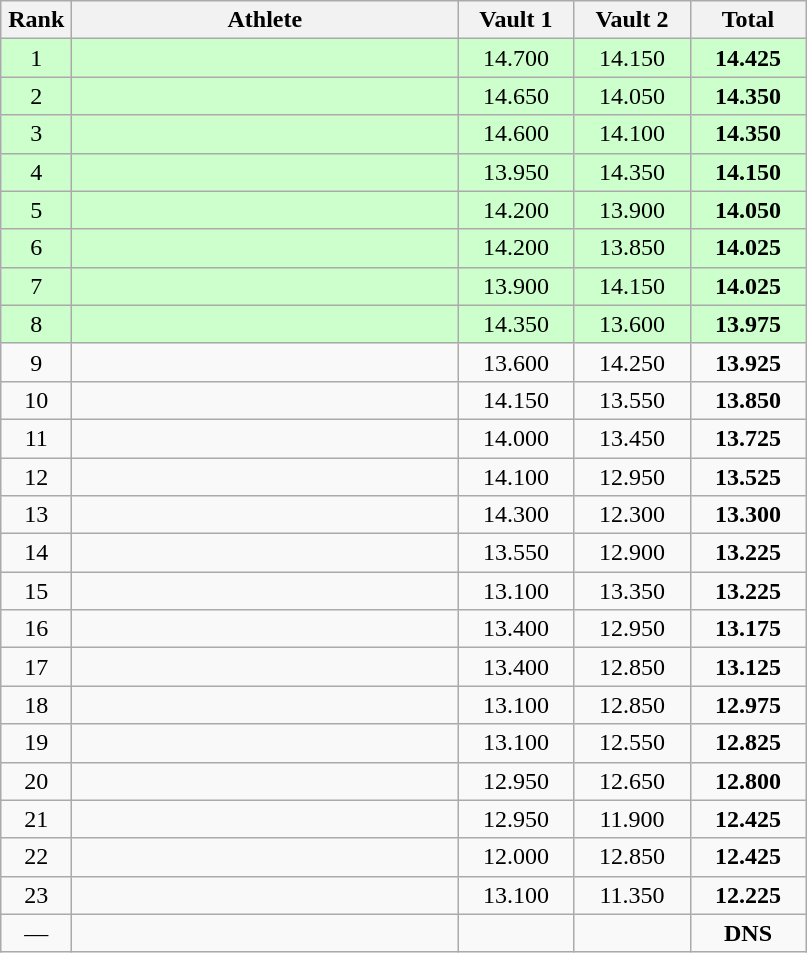<table class=wikitable style="text-align:center">
<tr>
<th width=40>Rank</th>
<th width=250>Athlete</th>
<th width=70>Vault 1</th>
<th width=70>Vault 2</th>
<th width=70>Total</th>
</tr>
<tr bgcolor="ccffcc">
<td>1</td>
<td align=left></td>
<td>14.700</td>
<td>14.150</td>
<td><strong>14.425</strong></td>
</tr>
<tr bgcolor="ccffcc">
<td>2</td>
<td align=left></td>
<td>14.650</td>
<td>14.050</td>
<td><strong>14.350</strong></td>
</tr>
<tr bgcolor="ccffcc">
<td>3</td>
<td align=left></td>
<td>14.600</td>
<td>14.100</td>
<td><strong>14.350</strong></td>
</tr>
<tr bgcolor="ccffcc">
<td>4</td>
<td align=left></td>
<td>13.950</td>
<td>14.350</td>
<td><strong>14.150</strong></td>
</tr>
<tr bgcolor="ccffcc">
<td>5</td>
<td align=left></td>
<td>14.200</td>
<td>13.900</td>
<td><strong>14.050</strong></td>
</tr>
<tr bgcolor="ccffcc">
<td>6</td>
<td align=left></td>
<td>14.200</td>
<td>13.850</td>
<td><strong>14.025</strong></td>
</tr>
<tr bgcolor="ccffcc">
<td>7</td>
<td align=left></td>
<td>13.900</td>
<td>14.150</td>
<td><strong>14.025</strong></td>
</tr>
<tr bgcolor="ccffcc">
<td>8</td>
<td align=left></td>
<td>14.350</td>
<td>13.600</td>
<td><strong>13.975</strong></td>
</tr>
<tr>
<td>9</td>
<td align=left></td>
<td>13.600</td>
<td>14.250</td>
<td><strong>13.925</strong></td>
</tr>
<tr>
<td>10</td>
<td align=left></td>
<td>14.150</td>
<td>13.550</td>
<td><strong>13.850</strong></td>
</tr>
<tr>
<td>11</td>
<td align=left></td>
<td>14.000</td>
<td>13.450</td>
<td><strong>13.725</strong></td>
</tr>
<tr>
<td>12</td>
<td align=left></td>
<td>14.100</td>
<td>12.950</td>
<td><strong>13.525</strong></td>
</tr>
<tr>
<td>13</td>
<td align=left></td>
<td>14.300</td>
<td>12.300</td>
<td><strong>13.300</strong></td>
</tr>
<tr>
<td>14</td>
<td align=left></td>
<td>13.550</td>
<td>12.900</td>
<td><strong>13.225</strong></td>
</tr>
<tr>
<td>15</td>
<td align=left></td>
<td>13.100</td>
<td>13.350</td>
<td><strong>13.225</strong></td>
</tr>
<tr>
<td>16</td>
<td align=left></td>
<td>13.400</td>
<td>12.950</td>
<td><strong>13.175</strong></td>
</tr>
<tr>
<td>17</td>
<td align=left></td>
<td>13.400</td>
<td>12.850</td>
<td><strong>13.125</strong></td>
</tr>
<tr>
<td>18</td>
<td align=left></td>
<td>13.100</td>
<td>12.850</td>
<td><strong>12.975</strong></td>
</tr>
<tr>
<td>19</td>
<td align=left></td>
<td>13.100</td>
<td>12.550</td>
<td><strong>12.825</strong></td>
</tr>
<tr>
<td>20</td>
<td align=left></td>
<td>12.950</td>
<td>12.650</td>
<td><strong>12.800</strong></td>
</tr>
<tr>
<td>21</td>
<td align=left></td>
<td>12.950</td>
<td>11.900</td>
<td><strong>12.425</strong></td>
</tr>
<tr>
<td>22</td>
<td align=left></td>
<td>12.000</td>
<td>12.850</td>
<td><strong>12.425</strong></td>
</tr>
<tr>
<td>23</td>
<td align=left></td>
<td>13.100</td>
<td>11.350</td>
<td><strong>12.225</strong></td>
</tr>
<tr>
<td>—</td>
<td align=left></td>
<td></td>
<td></td>
<td><strong>DNS</strong></td>
</tr>
</table>
